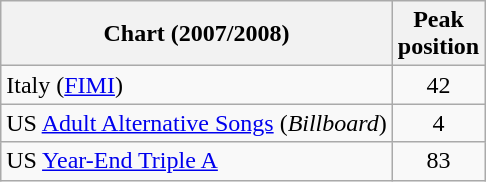<table class="wikitable">
<tr>
<th>Chart (2007/2008)</th>
<th>Peak<br>position</th>
</tr>
<tr>
<td>Italy (<a href='#'>FIMI</a>)</td>
<td align="center">42</td>
</tr>
<tr>
<td>US <a href='#'>Adult Alternative Songs</a> (<em>Billboard</em>)</td>
<td align="center">4</td>
</tr>
<tr>
<td>US <a href='#'>Year-End Triple A</a></td>
<td align="center">83</td>
</tr>
</table>
